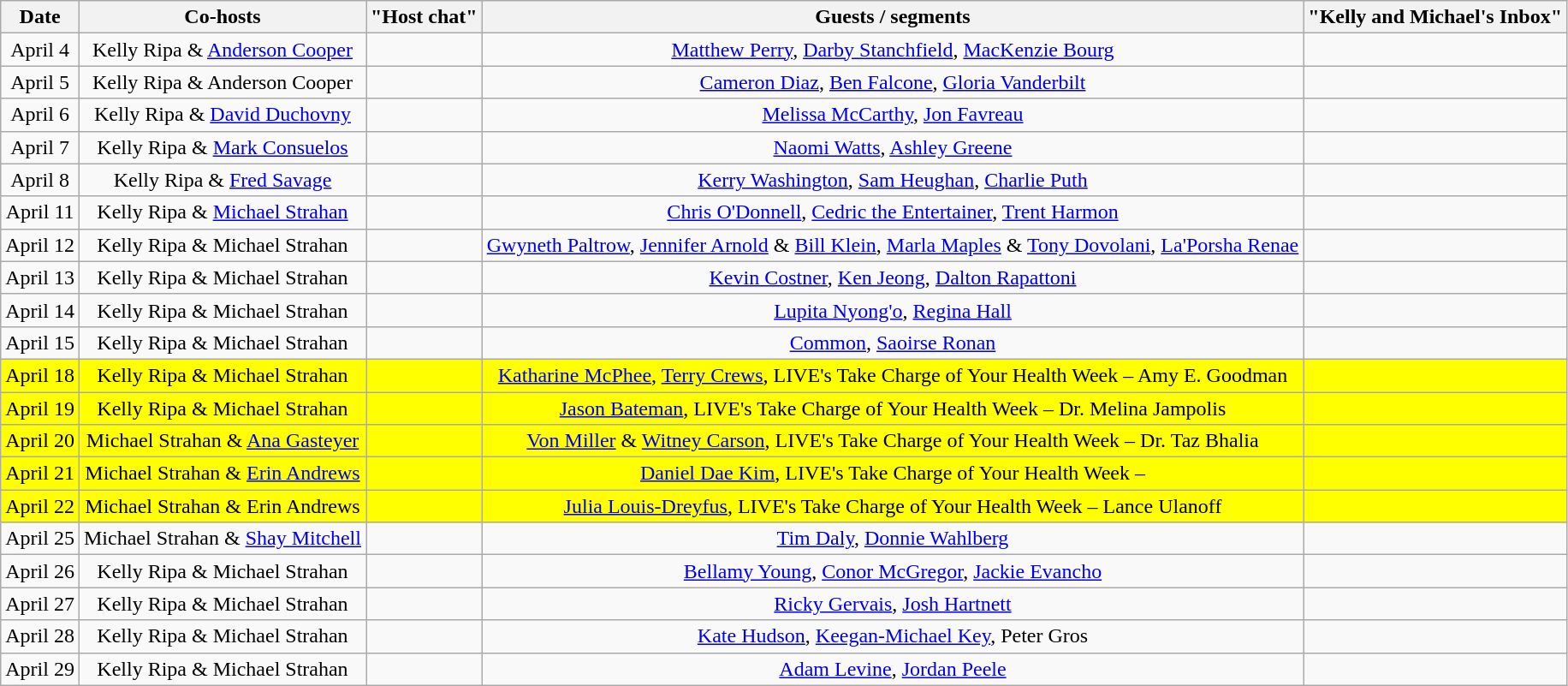<table class="wikitable sortable" style="text-align:center;">
<tr>
<th>Date</th>
<th>Co-hosts</th>
<th>"Host chat"</th>
<th>Guests / segments</th>
<th>"Kelly and Michael's Inbox"</th>
</tr>
<tr>
<td>April 4</td>
<td>Kelly Ripa & <a href='#'>Anderson Cooper</a></td>
<td></td>
<td><a href='#'>Matthew Perry</a>, <a href='#'>Darby Stanchfield</a>, <a href='#'>MacKenzie Bourg</a></td>
<td></td>
</tr>
<tr>
<td>April 5</td>
<td>Kelly Ripa & Anderson Cooper</td>
<td></td>
<td><a href='#'>Cameron Diaz</a>, <a href='#'>Ben Falcone</a>, <a href='#'>Gloria Vanderbilt</a></td>
<td></td>
</tr>
<tr>
<td>April 6</td>
<td>Kelly Ripa & <a href='#'>David Duchovny</a></td>
<td></td>
<td><a href='#'>Melissa McCarthy</a>, <a href='#'>Jon Favreau</a></td>
<td></td>
</tr>
<tr>
<td>April 7</td>
<td>Kelly Ripa & <a href='#'>Mark Consuelos</a></td>
<td></td>
<td><a href='#'>Naomi Watts</a>, <a href='#'>Ashley Greene</a></td>
<td></td>
</tr>
<tr>
<td>April 8</td>
<td>Kelly Ripa & <a href='#'>Fred Savage</a></td>
<td></td>
<td><a href='#'>Kerry Washington</a>, <a href='#'>Sam Heughan</a>, <a href='#'>Charlie Puth</a></td>
<td></td>
</tr>
<tr>
<td>April 11</td>
<td>Kelly Ripa & <a href='#'>Michael Strahan</a></td>
<td></td>
<td><a href='#'>Chris O'Donnell</a>, <a href='#'>Cedric the Entertainer</a>, <a href='#'>Trent Harmon</a></td>
<td></td>
</tr>
<tr>
<td>April 12</td>
<td>Kelly Ripa & Michael Strahan</td>
<td></td>
<td><a href='#'>Gwyneth Paltrow</a>, <a href='#'>Jennifer Arnold</a> & <a href='#'>Bill Klein</a>, <a href='#'>Marla Maples</a> & <a href='#'>Tony Dovolani</a>, <a href='#'>La'Porsha Renae</a></td>
<td></td>
</tr>
<tr>
<td>April 13</td>
<td>Kelly Ripa & Michael Strahan</td>
<td></td>
<td><a href='#'>Kevin Costner</a>, <a href='#'>Ken Jeong</a>, <a href='#'>Dalton Rapattoni</a></td>
<td></td>
</tr>
<tr>
<td>April 14</td>
<td>Kelly Ripa & Michael Strahan</td>
<td></td>
<td><a href='#'>Lupita Nyong'o</a>, <a href='#'>Regina Hall</a></td>
<td></td>
</tr>
<tr>
<td>April 15</td>
<td>Kelly Ripa & Michael Strahan</td>
<td></td>
<td><a href='#'>Common</a>, <a href='#'>Saoirse Ronan</a></td>
<td></td>
</tr>
<tr style="background:yellow;">
<td>April 18</td>
<td>Kelly Ripa & Michael Strahan</td>
<td></td>
<td><a href='#'>Katharine McPhee</a>, <a href='#'>Terry Crews</a>, LIVE's Take Charge of Your Health Week – Amy E. Goodman</td>
<td></td>
</tr>
<tr style="background:yellow;">
<td>April 19</td>
<td>Kelly Ripa & Michael Strahan</td>
<td></td>
<td><a href='#'>Jason Bateman</a>, LIVE's Take Charge of Your Health Week – Dr. Melina Jampolis</td>
<td></td>
</tr>
<tr style="background:yellow;">
<td>April 20</td>
<td>Michael Strahan & <a href='#'>Ana Gasteyer</a></td>
<td></td>
<td><a href='#'>Von Miller</a> & <a href='#'>Witney Carson</a>, LIVE's Take Charge of Your Health Week – Dr. Taz Bhalia</td>
<td></td>
</tr>
<tr style="background:yellow;">
<td>April 21</td>
<td>Michael Strahan & <a href='#'>Erin Andrews</a></td>
<td></td>
<td><a href='#'>Daniel Dae Kim</a>, LIVE's Take Charge of Your Health Week –</td>
<td></td>
</tr>
<tr style="background:yellow;">
<td>April 22</td>
<td>Michael Strahan & Erin Andrews</td>
<td></td>
<td><a href='#'>Julia Louis-Dreyfus</a>, LIVE's Take Charge of Your Health Week – Lance Ulanoff</td>
<td></td>
</tr>
<tr>
<td>April 25</td>
<td>Michael Strahan & <a href='#'>Shay Mitchell</a></td>
<td></td>
<td><a href='#'>Tim Daly</a>, <a href='#'>Donnie Wahlberg</a></td>
<td></td>
</tr>
<tr>
<td>April 26</td>
<td>Kelly Ripa & Michael Strahan</td>
<td></td>
<td><a href='#'>Bellamy Young</a>, <a href='#'>Conor McGregor</a>, <a href='#'>Jackie Evancho</a></td>
<td></td>
</tr>
<tr>
<td>April 27</td>
<td>Kelly Ripa & Michael Strahan</td>
<td></td>
<td><a href='#'>Ricky Gervais</a>, <a href='#'>Josh Hartnett</a></td>
<td></td>
</tr>
<tr>
<td>April 28</td>
<td>Kelly Ripa & Michael Strahan</td>
<td></td>
<td><a href='#'>Kate Hudson</a>, <a href='#'>Keegan-Michael Key</a>, Peter Gros</td>
<td></td>
</tr>
<tr>
<td>April 29</td>
<td>Kelly Ripa & Michael Strahan</td>
<td></td>
<td><a href='#'>Adam Levine</a>, <a href='#'>Jordan Peele</a></td>
<td></td>
</tr>
</table>
